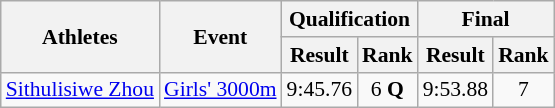<table class="wikitable" border="1" style="font-size:90%">
<tr>
<th rowspan=2>Athletes</th>
<th rowspan=2>Event</th>
<th colspan=2>Qualification</th>
<th colspan=2>Final</th>
</tr>
<tr>
<th>Result</th>
<th>Rank</th>
<th>Result</th>
<th>Rank</th>
</tr>
<tr>
<td><a href='#'>Sithulisiwe Zhou</a></td>
<td><a href='#'>Girls' 3000m</a></td>
<td align=center>9:45.76</td>
<td align=center>6 <strong>Q</strong></td>
<td align=center>9:53.88</td>
<td align=center>7</td>
</tr>
</table>
